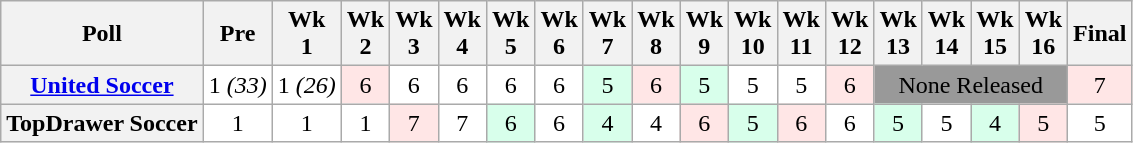<table class="wikitable" style="white-space:nowrap;text-align:center;">
<tr>
<th>Poll</th>
<th>Pre</th>
<th>Wk<br>1</th>
<th>Wk<br>2</th>
<th>Wk<br>3</th>
<th>Wk<br>4</th>
<th>Wk<br>5</th>
<th>Wk<br>6</th>
<th>Wk<br>7</th>
<th>Wk<br>8</th>
<th>Wk<br>9</th>
<th>Wk<br>10</th>
<th>Wk<br>11</th>
<th>Wk<br>12</th>
<th>Wk<br>13</th>
<th>Wk<br>14</th>
<th>Wk<br>15</th>
<th>Wk<br>16</th>
<th>Final<br></th>
</tr>
<tr>
<th><a href='#'>United Soccer</a></th>
<td style="background:#FFFFFF;">1 <em>(33)</em></td>
<td style="background:#FFFFFF;">1 <em>(26)</em></td>
<td style="background:#FFE6E6;">6</td>
<td style="background:#FFFFFF;">6</td>
<td style="background:#FFFFFF;">6</td>
<td style="background:#FFFFFF;">6</td>
<td style="background:#FFFFFF;">6</td>
<td style="background:#D8FFEB;">5</td>
<td style="background:#FFE6E6;">6</td>
<td style="background:#D8FFEB;">5</td>
<td style="background:#FFFFFF;">5</td>
<td style="background:#FFFFFF;">5</td>
<td style="background:#FFE6E6;">6</td>
<td colspan=4 style="background:#999;">None Released</td>
<td style="background:#FFE6E6;">7</td>
</tr>
<tr>
<th>TopDrawer Soccer</th>
<td style="background:#FFFFFF;">1</td>
<td style="background:#FFFFFF;">1</td>
<td style="background:#FFFFFF;">1</td>
<td style="background:#FFE6E6;">7</td>
<td style="background:#FFFFFF;">7</td>
<td style="background:#D8FFEB;">6</td>
<td style="background:#FFFFFF;">6</td>
<td style="background:#D8FFEB;">4</td>
<td style="background:#FFFFFF;">4</td>
<td style="background:#FFE6E6;">6</td>
<td style="background:#D8FFEB;">5</td>
<td style="background:#FFE6E6;">6</td>
<td style="background:#FFFFFF;">6</td>
<td style="background:#D8FFEB;">5</td>
<td style="background:#FFFFFF;">5</td>
<td style="background:#D8FFEB;">4</td>
<td style="background:#FFE6E6;">5</td>
<td style="background:#FFFFFF;">5</td>
</tr>
</table>
